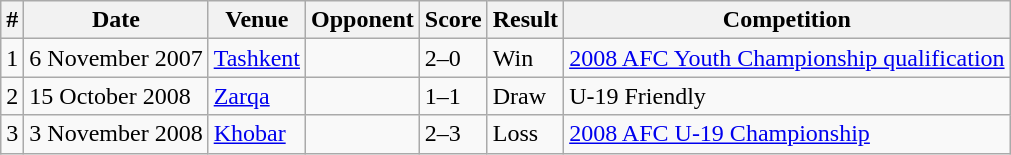<table class="wikitable">
<tr>
<th>#</th>
<th>Date</th>
<th>Venue</th>
<th>Opponent</th>
<th>Score</th>
<th>Result</th>
<th>Competition</th>
</tr>
<tr>
<td>1</td>
<td>6 November 2007</td>
<td><a href='#'>Tashkent</a></td>
<td></td>
<td>2–0</td>
<td>Win</td>
<td><a href='#'>2008 AFC Youth Championship qualification</a></td>
</tr>
<tr>
<td>2</td>
<td>15 October 2008</td>
<td><a href='#'>Zarqa</a></td>
<td></td>
<td>1–1</td>
<td>Draw</td>
<td>U-19 Friendly</td>
</tr>
<tr>
<td>3</td>
<td>3 November 2008</td>
<td><a href='#'>Khobar</a></td>
<td></td>
<td>2–3</td>
<td>Loss</td>
<td><a href='#'>2008 AFC U-19 Championship</a></td>
</tr>
</table>
